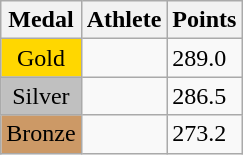<table class="wikitable">
<tr>
<th>Medal</th>
<th>Athlete</th>
<th>Points</th>
</tr>
<tr>
<td style="text-align:center;background-color:gold;">Gold</td>
<td></td>
<td>289.0</td>
</tr>
<tr>
<td style="text-align:center;background-color:silver;">Silver</td>
<td></td>
<td>286.5</td>
</tr>
<tr>
<td style="text-align:center;background-color:#CC9966;">Bronze</td>
<td></td>
<td>273.2</td>
</tr>
</table>
